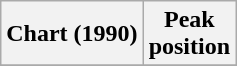<table class="wikitable" border="1">
<tr>
<th>Chart (1990)</th>
<th>Peak<br>position</th>
</tr>
<tr>
</tr>
</table>
